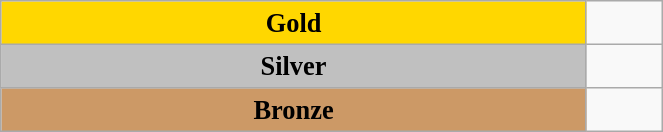<table class="wikitable" style=" text-align:center; font-size:110%;" width="35%">
<tr>
<td bgcolor="gold"><strong>Gold</strong></td>
<td></td>
</tr>
<tr>
<td bgcolor="silver"><strong>Silver</strong></td>
<td></td>
</tr>
<tr>
<td bgcolor="CC9966"><strong>Bronze</strong></td>
<td></td>
</tr>
</table>
